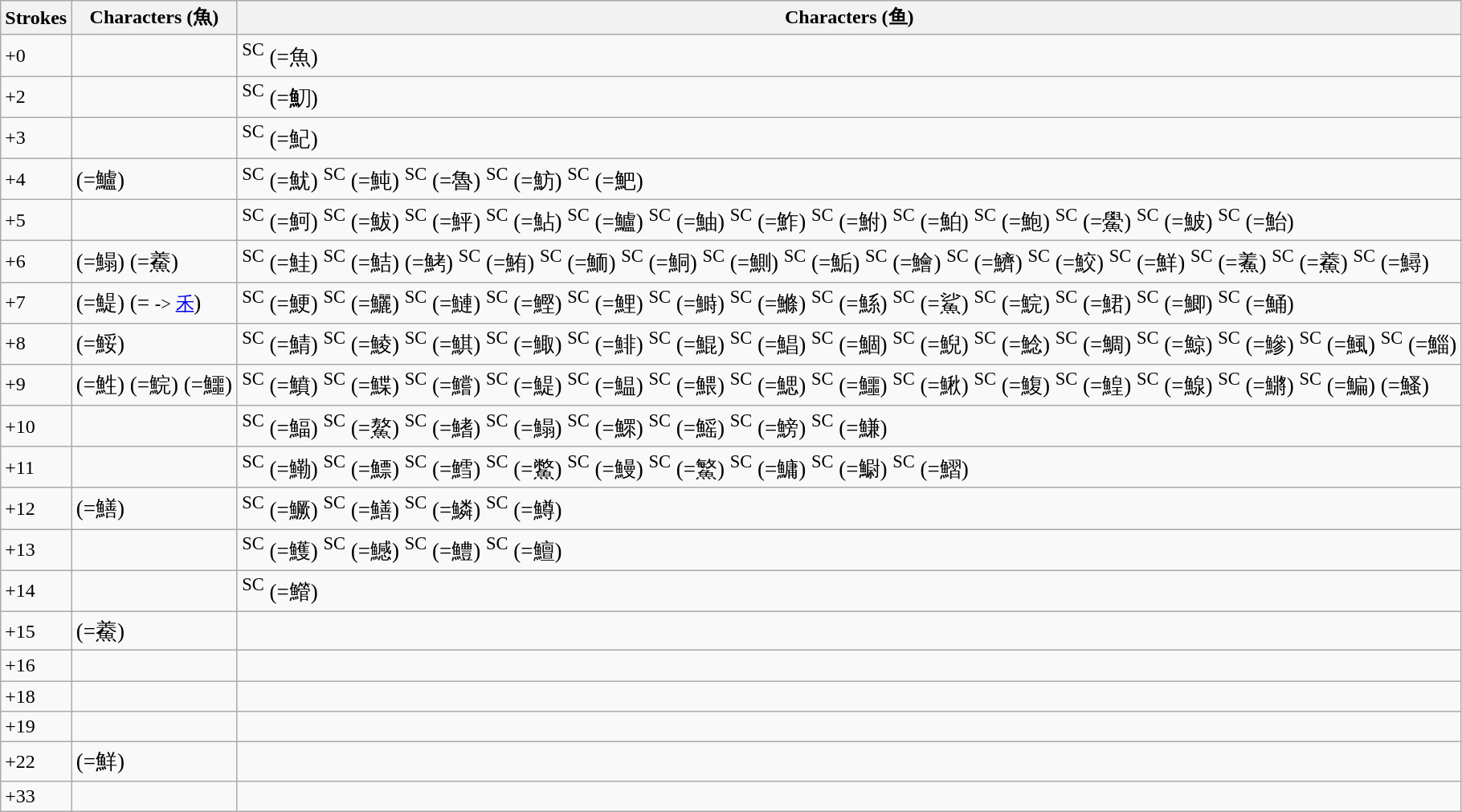<table class="wikitable">
<tr>
<th>Strokes</th>
<th>Characters (魚)</th>
<th>Characters (鱼)</th>
</tr>
<tr>
<td>+0</td>
<td style="font-size: large;" lang="zh-Hant"></td>
<td style="font-size: large;" lang="zh-Hans"><sup>SC</sup> (=魚)</td>
</tr>
<tr>
<td>+2</td>
<td style="font-size: large;" lang="zh-Hant">   </td>
<td style="font-size: large;" lang="zh-Hans"><sup>SC</sup> (=魛)</td>
</tr>
<tr>
<td>+3</td>
<td style="font-size: large;" lang="zh-Hant">   </td>
<td style="font-size: large;" lang="zh-Hans"><sup>SC</sup> (=魢)</td>
</tr>
<tr>
<td>+4</td>
<td style="font-size: large;" lang="zh-Hant">                (=鱸)        </td>
<td style="font-size: large;" lang="zh-Hans"><sup>SC</sup> (=魷) <sup>SC</sup> (=魨) <sup>SC</sup> (=魯) <sup>SC</sup> (=魴) <sup>SC</sup> (=䰾)</td>
</tr>
<tr>
<td>+5</td>
<td style="font-size: large;" lang="zh-Hant">                                </td>
<td style="font-size: large;" lang="zh-Hans"><sup>SC</sup> (=魺) <sup>SC</sup> (=鮁) <sup>SC</sup> (=鮃) <sup>SC</sup> (=鮎) <sup>SC</sup> (=鱸) <sup>SC</sup> (=鮋) <sup>SC</sup> (=鮓) <sup>SC</sup> (=鮒) <sup>SC</sup> (=鮊) <sup>SC</sup> (=鮑) <sup>SC</sup> (=鱟) <sup>SC</sup> (=鮍) <sup>SC</sup> (=鮐)</td>
</tr>
<tr>
<td>+6</td>
<td style="font-size: large;" lang="zh-Hant"> (=鰨)     (=鯗)                       </td>
<td style="font-size: large;" lang="zh-Hans"><sup>SC</sup> (=鮭) <sup>SC</sup> (=鮚)  (=鮳) <sup>SC</sup> (=鮪) <sup>SC</sup> (=鮞) <sup>SC</sup> (=鮦) <sup>SC</sup> (=鰂) <sup>SC</sup> (=鮜) <sup>SC</sup> (=鱠) <sup>SC</sup> (=鱭) <sup>SC</sup> (=鮫) <sup>SC</sup> (=鮮) <sup>SC</sup> (=鮺) <sup>SC</sup> (=鯗) <sup>SC</sup> (=鱘)</td>
</tr>
<tr>
<td>+7</td>
<td style="font-size: large;" lang="zh-Hant">   (=鯷)           (= <small>-> <a href='#'>禾</a></small>)                  </td>
<td style="font-size: large;" lang="zh-Hans"><sup>SC</sup> (=鯁) <sup>SC</sup> (=鱺) <sup>SC</sup> (=鰱) <sup>SC</sup> (=鰹) <sup>SC</sup> (=鯉) <sup>SC</sup> (=鰣) <sup>SC</sup> (=鰷) <sup>SC</sup> (=鯀) <sup>SC</sup> (=鯊) <sup>SC</sup> (=鯇) <sup>SC</sup> (=鮶) <sup>SC</sup> (=鯽) <sup>SC</sup> (=鯒)</td>
</tr>
<tr>
<td>+8</td>
<td style="font-size: large;" lang="zh-Hant">     (=鮾)                              </td>
<td style="font-size: large;" lang="zh-Hans"><sup>SC</sup> (=鯖) <sup>SC</sup> (=鯪) <sup>SC</sup> (=鯕) <sup>SC</sup> (=鯫) <sup>SC</sup> (=鯡) <sup>SC</sup> (=鯤) <sup>SC</sup> (=鯧) <sup>SC</sup> (=鯝) <sup>SC</sup> (=鯢) <sup>SC</sup> (=鯰) <sup>SC</sup> (=鯛) <sup>SC</sup> (=鯨) <sup>SC</sup> (=鰺) <sup>SC</sup> (=鯴) <sup>SC</sup> (=鯔)</td>
</tr>
<tr>
<td>+9</td>
<td style="font-size: large;" lang="zh-Hant">    (=鮏)      (=鯇)                 (=鱷)            </td>
<td style="font-size: large;" lang="zh-Hans"><sup>SC</sup> (=鱝) <sup>SC</sup> (=鰈) <sup>SC</sup> (=鱨) <sup>SC</sup> (=鯷) <sup>SC</sup> (=鰛) <sup>SC</sup> (=鰃) <sup>SC</sup> (=鰓) <sup>SC</sup> (=鱷) <sup>SC</sup> (=鰍) <sup>SC</sup> (=鰒) <sup>SC</sup> (=鰉) <sup>SC</sup> (=鰁) <sup>SC</sup> (=鱂) <sup>SC</sup> (=鯿)  (=鰠)</td>
</tr>
<tr>
<td>+10</td>
<td style="font-size: large;" lang="zh-Hant">                   </td>
<td style="font-size: large;" lang="zh-Hans"><sup>SC</sup> (=鰏) <sup>SC</sup> (=鰲) <sup>SC</sup> (=鰭) <sup>SC</sup> (=鰨) <sup>SC</sup> (=鰥) <sup>SC</sup> (=鰩) <sup>SC</sup> (=鰟) <sup>SC</sup> (=鰜)</td>
</tr>
<tr>
<td>+11</td>
<td style="font-size: large;" lang="zh-Hant">                         </td>
<td style="font-size: large;" lang="zh-Hans"><sup>SC</sup> (=鰳) <sup>SC</sup> (=鰾) <sup>SC</sup> (=鱈) <sup>SC</sup> (=鱉) <sup>SC</sup> (=鰻) <sup>SC</sup> (=鰵) <sup>SC</sup> (=鱅) <sup>SC</sup> (=䲁) <sup>SC</sup> (=鰼)</td>
</tr>
<tr>
<td>+12</td>
<td style="font-size: large;" lang="zh-Hant">           (=鱔)        </td>
<td style="font-size: large;" lang="zh-Hans"><sup>SC</sup> (=鱖) <sup>SC</sup> (=鱔) <sup>SC</sup> (=鱗) <sup>SC</sup> (=鱒)</td>
</tr>
<tr>
<td>+13</td>
<td style="font-size: large;" lang="zh-Hant">              </td>
<td style="font-size: large;" lang="zh-Hans"><sup>SC</sup> (=鱯) <sup>SC</sup> (=鱤) <sup>SC</sup> (=鱧) <sup>SC</sup> (=鱣)</td>
</tr>
<tr>
<td>+14</td>
<td style="font-size: large;" lang="zh-Hant">      </td>
<td style="font-size: large;" lang="zh-Hans"><sup>SC</sup> (=䲘)</td>
</tr>
<tr>
<td>+15</td>
<td style="font-size: large;" lang="zh-Hant">      (=鯗)</td>
<td style="font-size: large;" lang="zh-Hans"></td>
</tr>
<tr>
<td>+16</td>
<td style="font-size: large;" lang="zh-Hant"> </td>
<td style="font-size: large;" lang="zh-Hans"></td>
</tr>
<tr>
<td>+18</td>
<td style="font-size: large;" lang="zh-Hant"></td>
<td style="font-size: large;" lang="zh-Hans"></td>
</tr>
<tr>
<td>+19</td>
<td style="font-size: large;" lang="zh-Hant"></td>
<td style="font-size: large;" lang="zh-Hans"></td>
</tr>
<tr>
<td>+22</td>
<td style="font-size: large;" lang="zh-Hant"> (=鮮)</td>
<td style="font-size: large;" lang="zh-Hans"></td>
</tr>
<tr>
<td>+33</td>
<td style="font-size: large;" lang="zh-Hant"></td>
<td style="font-size: large;" lang="zh-Hans"></td>
</tr>
</table>
